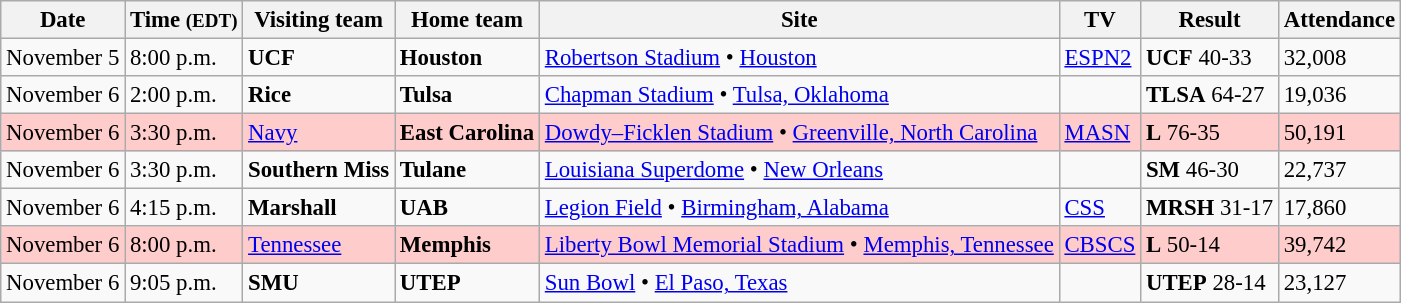<table class="wikitable" style="font-size:95%;">
<tr>
<th>Date</th>
<th>Time <small>(EDT)</small></th>
<th>Visiting team</th>
<th>Home team</th>
<th>Site</th>
<th>TV</th>
<th>Result</th>
<th>Attendance</th>
</tr>
<tr bgcolor=>
<td>November 5</td>
<td>8:00 p.m.</td>
<td><strong>UCF</strong></td>
<td><strong>Houston</strong></td>
<td><a href='#'>Robertson Stadium</a> • <a href='#'>Houston</a></td>
<td><a href='#'>ESPN2</a></td>
<td><strong>UCF</strong> 40-33</td>
<td>32,008</td>
</tr>
<tr bgcolor=>
<td>November 6</td>
<td>2:00 p.m.</td>
<td><strong>Rice</strong></td>
<td><strong>Tulsa</strong></td>
<td><a href='#'>Chapman Stadium</a> • <a href='#'>Tulsa, Oklahoma</a></td>
<td></td>
<td><strong>TLSA</strong> 64-27</td>
<td>19,036</td>
</tr>
<tr bgcolor=#ffcccc>
<td>November 6</td>
<td>3:30 p.m.</td>
<td><a href='#'>Navy</a></td>
<td><strong>East Carolina</strong></td>
<td><a href='#'>Dowdy–Ficklen Stadium</a> • <a href='#'>Greenville, North Carolina</a></td>
<td><a href='#'>MASN</a></td>
<td><strong>L</strong> 76-35</td>
<td>50,191</td>
</tr>
<tr bgcolor=>
<td>November 6</td>
<td>3:30 p.m.</td>
<td><strong>Southern Miss</strong></td>
<td><strong>Tulane</strong></td>
<td><a href='#'>Louisiana Superdome</a> • <a href='#'>New Orleans</a></td>
<td></td>
<td><strong>SM</strong> 46-30</td>
<td>22,737</td>
</tr>
<tr bgcolor=>
<td>November 6</td>
<td>4:15 p.m.</td>
<td><strong>Marshall</strong></td>
<td><strong>UAB</strong></td>
<td><a href='#'>Legion Field</a> • <a href='#'>Birmingham, Alabama</a></td>
<td><a href='#'>CSS</a></td>
<td><strong>MRSH</strong> 31-17</td>
<td>17,860</td>
</tr>
<tr bgcolor=#ffcccc>
<td>November 6</td>
<td>8:00 p.m.</td>
<td><a href='#'>Tennessee</a></td>
<td><strong>Memphis</strong></td>
<td><a href='#'>Liberty Bowl Memorial Stadium</a> • <a href='#'>Memphis, Tennessee</a></td>
<td><a href='#'>CBSCS</a></td>
<td><strong>L</strong> 50-14</td>
<td>39,742</td>
</tr>
<tr bgcolor=>
<td>November 6</td>
<td>9:05 p.m.</td>
<td><strong>SMU</strong></td>
<td><strong>UTEP</strong></td>
<td><a href='#'>Sun Bowl</a> • <a href='#'>El Paso, Texas</a></td>
<td></td>
<td><strong>UTEP</strong> 28-14</td>
<td>23,127</td>
</tr>
</table>
